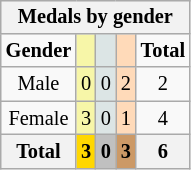<table class="wikitable" style="font-size:85%; float:left">
<tr style="background:#efefef;">
<th colspan=5><strong>Medals by gender</strong></th>
</tr>
<tr align=center>
<td><strong>Gender</strong></td>
<td style="background:#f7f6a8;"></td>
<td style="background:#dce5e5;"></td>
<td style="background:#ffdab9;"></td>
<td><strong>Total</strong></td>
</tr>
<tr align=center>
<td>Male</td>
<td style="background:#F7F6A8;">0</td>
<td style="background:#DCE5E5;">0</td>
<td style="background:#FFDAB9;">2</td>
<td>2</td>
</tr>
<tr align=center>
<td>Female</td>
<td style="background:#F7F6A8;">3</td>
<td style="background:#DCE5E5;">0</td>
<td style="background:#FFDAB9;">1</td>
<td>4</td>
</tr>
<tr align=center>
<th><strong>Total</strong></th>
<th style="background:gold;"><strong>3</strong></th>
<th style="background:silver;"><strong>0</strong></th>
<th style="background:#c96;"><strong>3</strong></th>
<th><strong>6</strong></th>
</tr>
</table>
